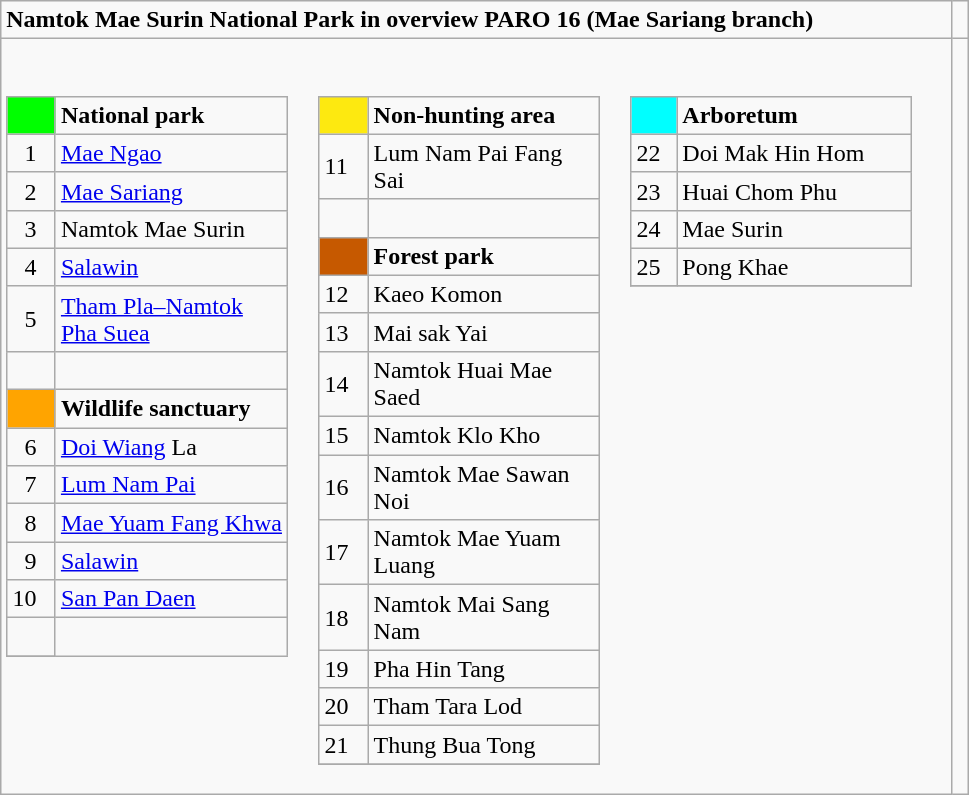<table role="presentation" class="wikitable mw-collapsible mw-collapsed">
<tr>
<td><strong>Namtok Mae Surin National Park in overview PARO 16 (Mae Sariang branch)</strong></td>
<td> </td>
</tr>
<tr>
<td><br><table class= "wikitable" style= "width:30%; display:inline-table;">
<tr>
<td style="width:3%; background:#00FF00;"> </td>
<td style="width:27%;"><strong>National park</strong></td>
</tr>
<tr>
<td>  1</td>
<td><a href='#'>Mae Ngao</a></td>
</tr>
<tr>
<td>  2</td>
<td><a href='#'>Mae Sariang</a></td>
</tr>
<tr>
<td>  3</td>
<td>Namtok Mae Surin</td>
</tr>
<tr>
<td>  4</td>
<td><a href='#'>Salawin</a></td>
</tr>
<tr>
<td>  5</td>
<td><a href='#'>Tham Pla–Namtok Pha Suea</a></td>
</tr>
<tr>
<td> </td>
<td> </td>
</tr>
<tr>
<td style="width:3%; background:#FFA400;"> </td>
<td style="width:27%;"><strong>Wildlife sanctuary</strong></td>
</tr>
<tr>
<td>  6</td>
<td><a href='#'>Doi Wiang</a> La</td>
</tr>
<tr>
<td>  7</td>
<td><a href='#'>Lum Nam Pai</a></td>
</tr>
<tr>
<td>  8</td>
<td><a href='#'>Mae Yuam Fang Khwa</a></td>
</tr>
<tr>
<td>  9</td>
<td><a href='#'>Salawin</a></td>
</tr>
<tr>
<td>10</td>
<td><a href='#'>San Pan Daen</a></td>
</tr>
<tr>
<td>  </td>
</tr>
<tr>
</tr>
</table>
<table class= "wikitable" style= "width:30%; display:inline-table;">
<tr>
<td style="width:3%; background:#FDE910;"> </td>
<td style="width:30%;"><strong>Non-hunting area</strong></td>
</tr>
<tr>
<td>11</td>
<td>Lum Nam Pai Fang Sai</td>
</tr>
<tr>
<td>  </td>
</tr>
<tr>
<td style="width:3%; background:#C65900;"> </td>
<td><strong>Forest park</strong></td>
</tr>
<tr>
<td>12</td>
<td>Kaeo Komon</td>
</tr>
<tr>
<td>13</td>
<td>Mai sak Yai</td>
</tr>
<tr>
<td>14</td>
<td>Namtok Huai Mae Saed</td>
</tr>
<tr>
<td>15</td>
<td>Namtok Klo Kho</td>
</tr>
<tr>
<td>16</td>
<td>Namtok Mae Sawan Noi</td>
</tr>
<tr>
<td>17</td>
<td>Namtok Mae Yuam Luang</td>
</tr>
<tr>
<td>18</td>
<td>Namtok Mai Sang Nam</td>
</tr>
<tr>
<td>19</td>
<td>Pha Hin Tang</td>
</tr>
<tr>
<td>20</td>
<td>Tham Tara Lod</td>
</tr>
<tr>
<td>21</td>
<td>Thung Bua Tong</td>
</tr>
<tr>
</tr>
</table>
<table class= "wikitable" style= "width:30%; display:inline-table;">
<tr>
<td style="width:3%; background:#00FFFF;"> </td>
<td style="width:30%;"><strong>Arboretum</strong></td>
</tr>
<tr>
<td>22</td>
<td>Doi Mak Hin Hom</td>
</tr>
<tr>
<td>23</td>
<td>Huai Chom Phu</td>
</tr>
<tr>
<td>24</td>
<td>Mae Surin</td>
</tr>
<tr>
<td>25</td>
<td>Pong Khae</td>
</tr>
<tr>
</tr>
</table>
</td>
</tr>
</table>
